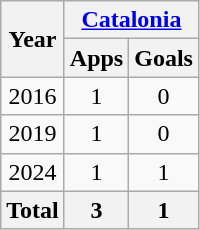<table class="wikitable" style="text-align:center">
<tr>
<th rowspan="2">Year</th>
<th colspan="2"><a href='#'>Catalonia</a></th>
</tr>
<tr>
<th>Apps</th>
<th>Goals</th>
</tr>
<tr>
<td>2016</td>
<td>1</td>
<td>0</td>
</tr>
<tr>
<td>2019</td>
<td>1</td>
<td>0</td>
</tr>
<tr>
<td>2024</td>
<td>1</td>
<td>1</td>
</tr>
<tr>
<th>Total</th>
<th>3</th>
<th>1</th>
</tr>
</table>
